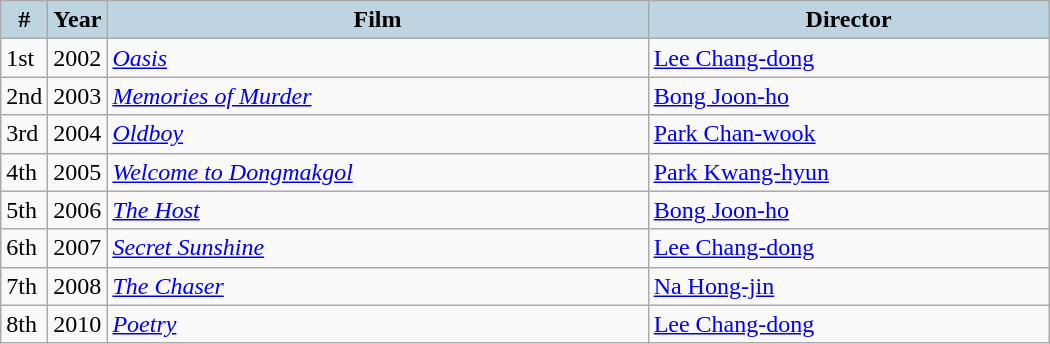<table class="wikitable" style="width:700px">
<tr>
<th style="background:#BED5E1; width:10px">#</th>
<th style="background:#BED5E1; width:10px">Year</th>
<th style="background:#BED5E1;">Film</th>
<th style="background:#BED5E1;">Director</th>
</tr>
<tr>
<td>1st</td>
<td>2002</td>
<td><em><a href='#'>Oasis</a></em></td>
<td><a href='#'>Lee Chang-dong</a></td>
</tr>
<tr>
<td>2nd</td>
<td>2003</td>
<td><em><a href='#'>Memories of Murder</a></em></td>
<td><a href='#'>Bong Joon-ho</a></td>
</tr>
<tr>
<td>3rd</td>
<td>2004</td>
<td><em><a href='#'>Oldboy</a></em></td>
<td><a href='#'>Park Chan-wook</a></td>
</tr>
<tr>
<td>4th</td>
<td>2005</td>
<td><em><a href='#'>Welcome to Dongmakgol</a></em></td>
<td><a href='#'>Park Kwang-hyun</a></td>
</tr>
<tr>
<td>5th</td>
<td>2006</td>
<td><em><a href='#'>The Host</a></em></td>
<td><a href='#'>Bong Joon-ho</a></td>
</tr>
<tr>
<td>6th</td>
<td>2007</td>
<td><em><a href='#'>Secret Sunshine</a></em></td>
<td><a href='#'>Lee Chang-dong</a></td>
</tr>
<tr>
<td>7th</td>
<td>2008</td>
<td><em><a href='#'>The Chaser</a></em></td>
<td><a href='#'>Na Hong-jin</a></td>
</tr>
<tr>
<td>8th</td>
<td>2010</td>
<td><em><a href='#'>Poetry</a></em></td>
<td><a href='#'>Lee Chang-dong</a></td>
</tr>
</table>
